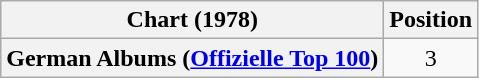<table class="wikitable plainrowheaders" style="text-align:center">
<tr>
<th scope="col">Chart (1978)</th>
<th scope="col">Position</th>
</tr>
<tr>
<th scope="row">German Albums (<a href='#'>Offizielle Top 100</a>)</th>
<td>3</td>
</tr>
</table>
